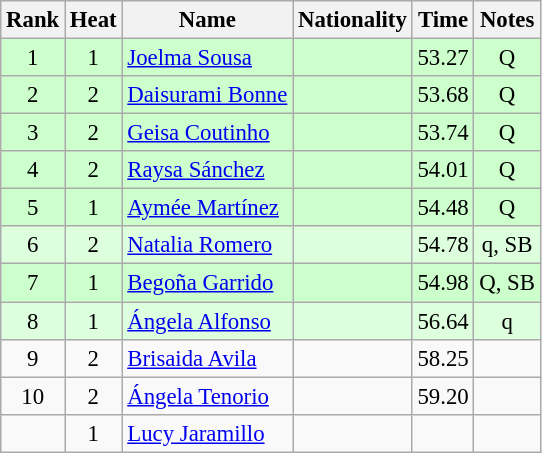<table class="wikitable sortable" style="text-align:center;font-size:95%">
<tr>
<th>Rank</th>
<th>Heat</th>
<th>Name</th>
<th>Nationality</th>
<th>Time</th>
<th>Notes</th>
</tr>
<tr bgcolor=ccffcc>
<td>1</td>
<td>1</td>
<td align=left><a href='#'>Joelma Sousa</a></td>
<td align=left></td>
<td>53.27</td>
<td>Q</td>
</tr>
<tr bgcolor=ccffcc>
<td>2</td>
<td>2</td>
<td align=left><a href='#'>Daisurami Bonne</a></td>
<td align=left></td>
<td>53.68</td>
<td>Q</td>
</tr>
<tr bgcolor=ccffcc>
<td>3</td>
<td>2</td>
<td align=left><a href='#'>Geisa Coutinho</a></td>
<td align=left></td>
<td>53.74</td>
<td>Q</td>
</tr>
<tr bgcolor=ccffcc>
<td>4</td>
<td>2</td>
<td align=left><a href='#'>Raysa Sánchez</a></td>
<td align=left></td>
<td>54.01</td>
<td>Q</td>
</tr>
<tr bgcolor=ccffcc>
<td>5</td>
<td>1</td>
<td align=left><a href='#'>Aymée Martínez</a></td>
<td align=left></td>
<td>54.48</td>
<td>Q</td>
</tr>
<tr bgcolor=ddffdd>
<td>6</td>
<td>2</td>
<td align=left><a href='#'>Natalia Romero</a></td>
<td align=left></td>
<td>54.78</td>
<td>q, SB</td>
</tr>
<tr bgcolor=ccffcc>
<td>7</td>
<td>1</td>
<td align=left><a href='#'>Begoña Garrido</a></td>
<td align=left></td>
<td>54.98</td>
<td>Q, SB</td>
</tr>
<tr bgcolor=ddffdd>
<td>8</td>
<td>1</td>
<td align=left><a href='#'>Ángela Alfonso</a></td>
<td align=left></td>
<td>56.64</td>
<td>q</td>
</tr>
<tr>
<td>9</td>
<td>2</td>
<td align=left><a href='#'>Brisaida Avila</a></td>
<td align=left></td>
<td>58.25</td>
<td></td>
</tr>
<tr>
<td>10</td>
<td>2</td>
<td align=left><a href='#'>Ángela Tenorio</a></td>
<td align=left></td>
<td>59.20</td>
<td></td>
</tr>
<tr>
<td></td>
<td>1</td>
<td align=left><a href='#'>Lucy Jaramillo</a></td>
<td align=left></td>
<td></td>
<td></td>
</tr>
</table>
